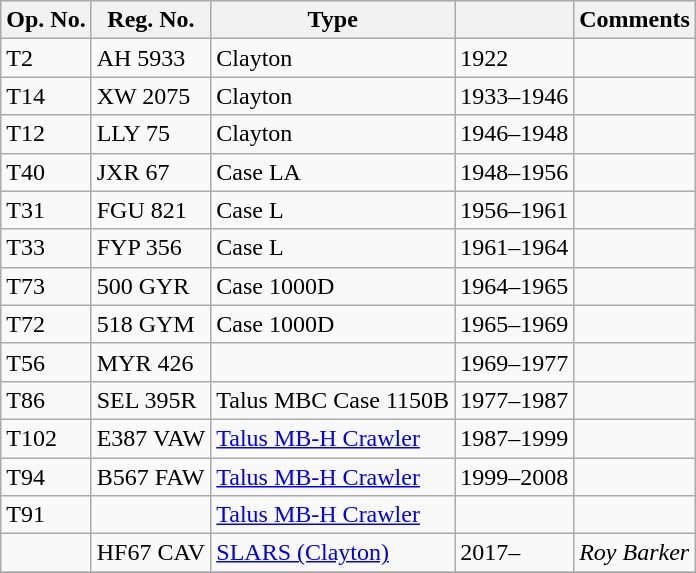<table class="wikitable">
<tr>
<th>Op. No.</th>
<th>Reg. No.</th>
<th>Type</th>
<th></th>
<th>Comments</th>
</tr>
<tr>
<td>T2</td>
<td>AH 5933</td>
<td>Clayton</td>
<td>1922</td>
<td></td>
</tr>
<tr>
<td>T14</td>
<td>XW 2075</td>
<td>Clayton</td>
<td>1933–1946</td>
<td></td>
</tr>
<tr>
<td>T12</td>
<td>LLY 75</td>
<td>Clayton</td>
<td>1946–1948</td>
<td></td>
</tr>
<tr>
<td>T40</td>
<td>JXR 67</td>
<td>Case LA</td>
<td>1948–1956</td>
<td></td>
</tr>
<tr>
<td>T31</td>
<td>FGU 821</td>
<td>Case L</td>
<td>1956–1961</td>
<td></td>
</tr>
<tr>
<td>T33</td>
<td>FYP 356</td>
<td>Case L</td>
<td>1961–1964</td>
<td></td>
</tr>
<tr>
<td>T73</td>
<td>500 GYR</td>
<td>Case 1000D</td>
<td>1964–1965</td>
<td></td>
</tr>
<tr>
<td>T72</td>
<td>518 GYM</td>
<td>Case 1000D</td>
<td>1965–1969</td>
<td></td>
</tr>
<tr>
<td>T56</td>
<td>MYR 426</td>
<td></td>
<td>1969–1977</td>
<td></td>
</tr>
<tr>
<td>T86</td>
<td>SEL 395R</td>
<td>Talus MBC Case 1150B</td>
<td>1977–1987</td>
<td></td>
</tr>
<tr>
<td>T102</td>
<td>E387 VAW</td>
<td><a href='#'>Talus MB-H Crawler</a></td>
<td>1987–1999</td>
<td></td>
</tr>
<tr>
<td>T94</td>
<td>B567 FAW</td>
<td><a href='#'>Talus MB-H Crawler</a></td>
<td>1999–2008</td>
<td></td>
</tr>
<tr>
<td>T91</td>
<td></td>
<td><a href='#'>Talus MB-H Crawler</a></td>
<td></td>
<td></td>
</tr>
<tr>
<td></td>
<td>HF67 CAV</td>
<td><a href='#'>SLARS (Clayton)</a></td>
<td>2017–</td>
<td><em>Roy Barker</em></td>
</tr>
<tr>
</tr>
</table>
